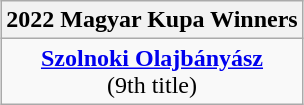<table class=wikitable style="text-align:center; margin:auto">
<tr>
<th>2022 Magyar Kupa Winners</th>
</tr>
<tr>
<td><strong><a href='#'>Szolnoki Olajbányász</a></strong><br>(9th title)</td>
</tr>
</table>
